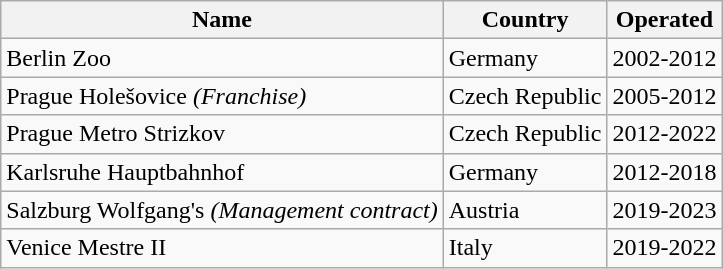<table class="wikitable sortable" style="text-align:left">
<tr>
<th>Name</th>
<th>Country</th>
<th>Operated</th>
</tr>
<tr>
<td>Berlin Zoo</td>
<td>Germany</td>
<td>2002-2012</td>
</tr>
<tr>
<td>Prague Holešovice <em>(Franchise)</em></td>
<td>Czech Republic</td>
<td>2005-2012</td>
</tr>
<tr>
<td>Prague Metro Strizkov</td>
<td>Czech Republic</td>
<td>2012-2022</td>
</tr>
<tr>
<td>Karlsruhe Hauptbahnhof</td>
<td>Germany</td>
<td>2012-2018</td>
</tr>
<tr>
<td>Salzburg Wolfgang's <em>(Management contract)</em></td>
<td>Austria</td>
<td>2019-2023</td>
</tr>
<tr>
<td>Venice Mestre II</td>
<td>Italy</td>
<td>2019-2022</td>
</tr>
</table>
